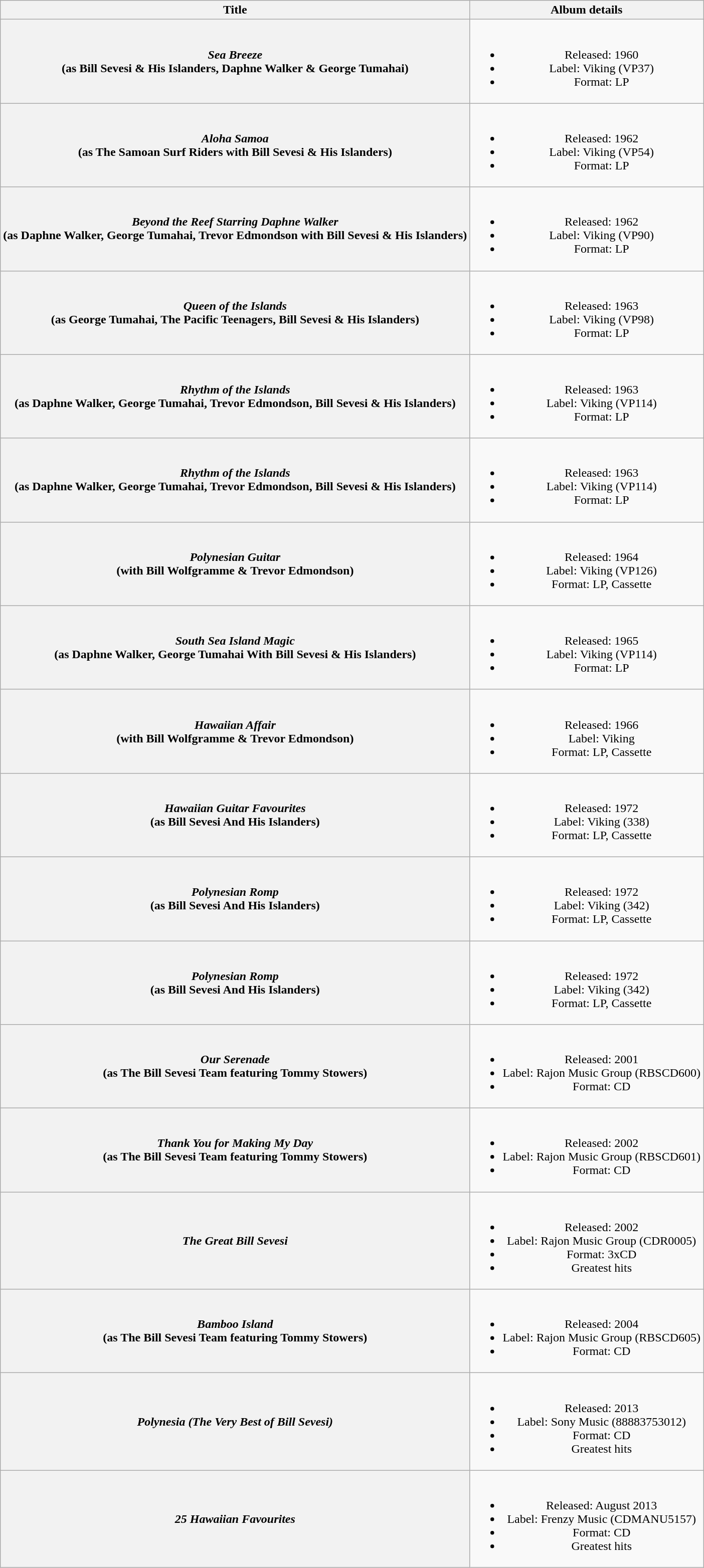<table class="wikitable plainrowheaders" style="text-align:center;" border="1">
<tr>
<th>Title</th>
<th>Album details</th>
</tr>
<tr>
<th scope="row"><em>Sea Breeze</em> <br> (as Bill Sevesi & His Islanders, Daphne Walker & George Tumahai)</th>
<td><br><ul><li>Released: 1960</li><li>Label: Viking (VP37)</li><li>Format: LP</li></ul></td>
</tr>
<tr>
<th scope="row"><em>Aloha Samoa</em> <br> (as The Samoan Surf Riders with Bill Sevesi & His Islanders)</th>
<td><br><ul><li>Released: 1962</li><li>Label: Viking (VP54)</li><li>Format: LP</li></ul></td>
</tr>
<tr>
<th scope="row"><em>Beyond the Reef Starring Daphne Walker</em> <br> (as Daphne Walker, George Tumahai, Trevor Edmondson with Bill Sevesi & His Islanders)</th>
<td><br><ul><li>Released: 1962</li><li>Label: Viking (VP90)</li><li>Format: LP</li></ul></td>
</tr>
<tr>
<th scope="row"><em>Queen of the Islands</em> <br> (as George Tumahai, The Pacific Teenagers, Bill Sevesi & His Islanders)</th>
<td><br><ul><li>Released: 1963</li><li>Label: Viking (VP98)</li><li>Format: LP</li></ul></td>
</tr>
<tr>
<th scope="row"><em>Rhythm of the Islands</em> <br> (as Daphne Walker, George Tumahai, Trevor Edmondson, Bill Sevesi & His Islanders)</th>
<td><br><ul><li>Released: 1963</li><li>Label: Viking (VP114)</li><li>Format: LP</li></ul></td>
</tr>
<tr>
<th scope="row"><em>Rhythm of the Islands</em> <br> (as Daphne Walker, George Tumahai, Trevor Edmondson, Bill Sevesi & His Islanders)</th>
<td><br><ul><li>Released: 1963</li><li>Label: Viking (VP114)</li><li>Format: LP</li></ul></td>
</tr>
<tr>
<th scope="row"><em>Polynesian Guitar</em> <br> (with Bill Wolfgramme & Trevor Edmondson)</th>
<td><br><ul><li>Released: 1964</li><li>Label: Viking (VP126)</li><li>Format: LP, Cassette</li></ul></td>
</tr>
<tr>
<th scope="row"><em>South Sea Island Magic</em> <br> (as Daphne Walker, George Tumahai With Bill Sevesi & His Islanders)</th>
<td><br><ul><li>Released: 1965</li><li>Label: Viking (VP114)</li><li>Format: LP</li></ul></td>
</tr>
<tr>
<th scope="row"><em>Hawaiian Affair</em> <br> (with Bill Wolfgramme & Trevor Edmondson)</th>
<td><br><ul><li>Released: 1966</li><li>Label: Viking</li><li>Format: LP, Cassette</li></ul></td>
</tr>
<tr>
<th scope="row"><em>Hawaiian Guitar Favourites</em> <br> (as Bill Sevesi And His Islanders)</th>
<td><br><ul><li>Released: 1972</li><li>Label: Viking (338)</li><li>Format: LP, Cassette</li></ul></td>
</tr>
<tr>
<th scope="row"><em>Polynesian Romp</em> <br> (as Bill Sevesi And His Islanders)</th>
<td><br><ul><li>Released: 1972</li><li>Label: Viking (342)</li><li>Format: LP, Cassette</li></ul></td>
</tr>
<tr>
<th scope="row"><em>Polynesian Romp</em> <br> (as Bill Sevesi And His Islanders)</th>
<td><br><ul><li>Released: 1972</li><li>Label: Viking (342)</li><li>Format: LP, Cassette</li></ul></td>
</tr>
<tr>
<th scope="row"><em>Our Serenade</em> <br> (as The Bill Sevesi Team featuring Tommy Stowers)</th>
<td><br><ul><li>Released: 2001</li><li>Label: Rajon Music Group (RBSCD600)</li><li>Format: CD</li></ul></td>
</tr>
<tr>
<th scope="row"><em>Thank You for Making My Day</em> <br> (as The Bill Sevesi Team featuring Tommy Stowers)</th>
<td><br><ul><li>Released: 2002</li><li>Label: Rajon Music Group (RBSCD601)</li><li>Format: CD</li></ul></td>
</tr>
<tr>
<th scope="row"><em>The Great Bill Sevesi</em></th>
<td><br><ul><li>Released: 2002</li><li>Label: Rajon Music Group (CDR0005)</li><li>Format: 3xCD</li><li>Greatest hits</li></ul></td>
</tr>
<tr>
<th scope="row"><em>Bamboo Island</em> <br> (as The Bill Sevesi Team featuring Tommy Stowers)</th>
<td><br><ul><li>Released: 2004</li><li>Label: Rajon Music Group (RBSCD605)</li><li>Format: CD</li></ul></td>
</tr>
<tr>
<th scope="row"><em>Polynesia (The Very Best of Bill Sevesi)</em></th>
<td><br><ul><li>Released: 2013</li><li>Label: Sony Music (88883753012)</li><li>Format: CD</li><li>Greatest hits</li></ul></td>
</tr>
<tr>
<th scope="row"><em>25 Hawaiian Favourites</em></th>
<td><br><ul><li>Released: August 2013</li><li>Label: Frenzy Music (CDMANU5157)</li><li>Format: CD</li><li>Greatest hits</li></ul></td>
</tr>
</table>
